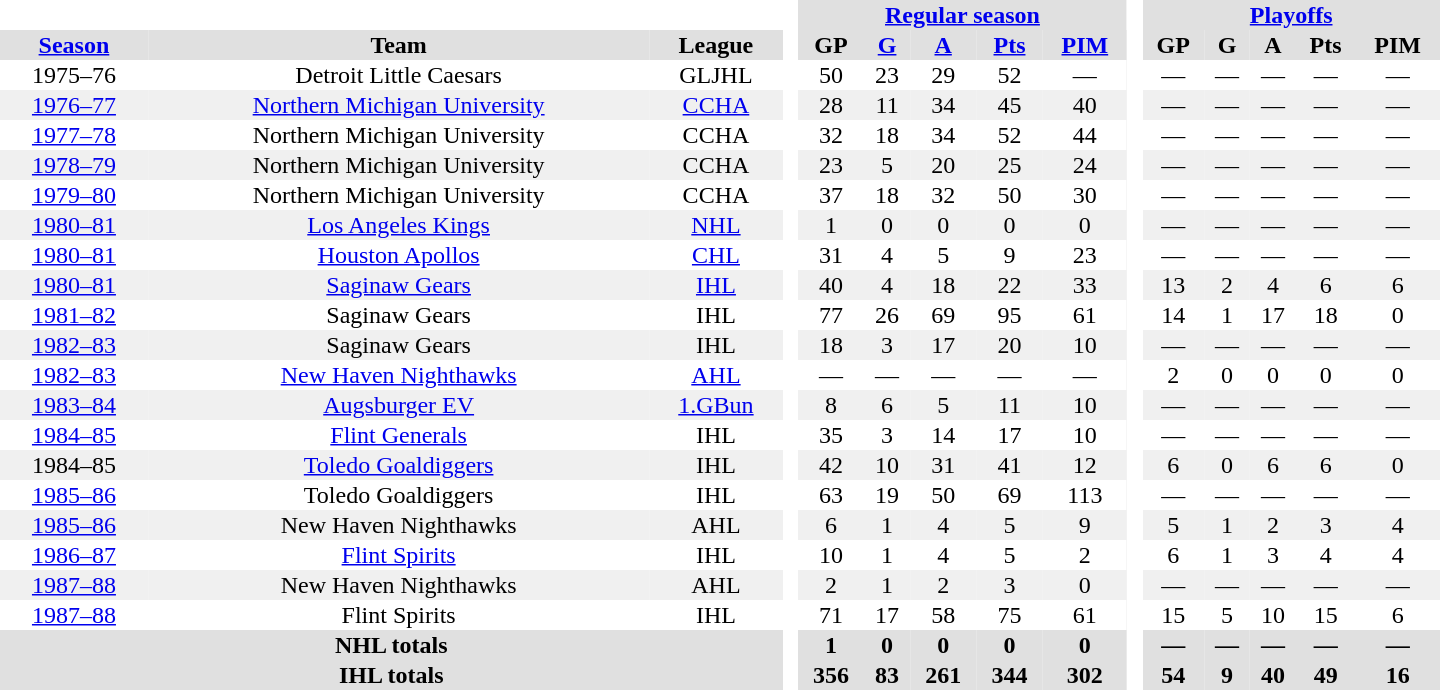<table border="0" cellpadding="1" cellspacing="0" style="text-align:center; width:60em">
<tr bgcolor="#e0e0e0">
<th colspan="3" bgcolor="#ffffff"> </th>
<th rowspan="99" bgcolor="#ffffff"> </th>
<th colspan="5"><a href='#'>Regular season</a></th>
<th rowspan="99" bgcolor="#ffffff"> </th>
<th colspan="5"><a href='#'>Playoffs</a></th>
</tr>
<tr bgcolor="#e0e0e0">
<th><a href='#'>Season</a></th>
<th>Team</th>
<th>League</th>
<th>GP</th>
<th><a href='#'>G</a></th>
<th><a href='#'>A</a></th>
<th><a href='#'>Pts</a></th>
<th><a href='#'>PIM</a></th>
<th>GP</th>
<th>G</th>
<th>A</th>
<th>Pts</th>
<th>PIM</th>
</tr>
<tr>
<td>1975–76</td>
<td>Detroit Little Caesars</td>
<td>GLJHL</td>
<td>50</td>
<td>23</td>
<td>29</td>
<td>52</td>
<td>—</td>
<td>—</td>
<td>—</td>
<td>—</td>
<td>—</td>
<td>—</td>
</tr>
<tr bgcolor="#f0f0f0">
<td><a href='#'>1976–77</a></td>
<td><a href='#'>Northern Michigan University</a></td>
<td><a href='#'>CCHA</a></td>
<td>28</td>
<td>11</td>
<td>34</td>
<td>45</td>
<td>40</td>
<td>—</td>
<td>—</td>
<td>—</td>
<td>—</td>
<td>—</td>
</tr>
<tr>
<td><a href='#'>1977–78</a></td>
<td>Northern Michigan University</td>
<td>CCHA</td>
<td>32</td>
<td>18</td>
<td>34</td>
<td>52</td>
<td>44</td>
<td>—</td>
<td>—</td>
<td>—</td>
<td>—</td>
<td>—</td>
</tr>
<tr bgcolor="#f0f0f0">
<td><a href='#'>1978–79</a></td>
<td>Northern Michigan University</td>
<td>CCHA</td>
<td>23</td>
<td>5</td>
<td>20</td>
<td>25</td>
<td>24</td>
<td>—</td>
<td>—</td>
<td>—</td>
<td>—</td>
<td>—</td>
</tr>
<tr>
<td><a href='#'>1979–80</a></td>
<td>Northern Michigan University</td>
<td>CCHA</td>
<td>37</td>
<td>18</td>
<td>32</td>
<td>50</td>
<td>30</td>
<td>—</td>
<td>—</td>
<td>—</td>
<td>—</td>
<td>—</td>
</tr>
<tr bgcolor="#f0f0f0">
<td><a href='#'>1980–81</a></td>
<td><a href='#'>Los Angeles Kings</a></td>
<td><a href='#'>NHL</a></td>
<td>1</td>
<td>0</td>
<td>0</td>
<td>0</td>
<td>0</td>
<td>—</td>
<td>—</td>
<td>—</td>
<td>—</td>
<td>—</td>
</tr>
<tr>
<td><a href='#'>1980–81</a></td>
<td><a href='#'>Houston Apollos</a></td>
<td><a href='#'>CHL</a></td>
<td>31</td>
<td>4</td>
<td>5</td>
<td>9</td>
<td>23</td>
<td>—</td>
<td>—</td>
<td>—</td>
<td>—</td>
<td>—</td>
</tr>
<tr bgcolor="#f0f0f0">
<td><a href='#'>1980–81</a></td>
<td><a href='#'>Saginaw Gears</a></td>
<td><a href='#'>IHL</a></td>
<td>40</td>
<td>4</td>
<td>18</td>
<td>22</td>
<td>33</td>
<td>13</td>
<td>2</td>
<td>4</td>
<td>6</td>
<td>6</td>
</tr>
<tr>
<td><a href='#'>1981–82</a></td>
<td>Saginaw Gears</td>
<td>IHL</td>
<td>77</td>
<td>26</td>
<td>69</td>
<td>95</td>
<td>61</td>
<td>14</td>
<td>1</td>
<td>17</td>
<td>18</td>
<td>0</td>
</tr>
<tr bgcolor="#f0f0f0">
<td><a href='#'>1982–83</a></td>
<td>Saginaw Gears</td>
<td>IHL</td>
<td>18</td>
<td>3</td>
<td>17</td>
<td>20</td>
<td>10</td>
<td>—</td>
<td>—</td>
<td>—</td>
<td>—</td>
<td>—</td>
</tr>
<tr>
<td><a href='#'>1982–83</a></td>
<td><a href='#'>New Haven Nighthawks</a></td>
<td><a href='#'>AHL</a></td>
<td>—</td>
<td>—</td>
<td>—</td>
<td>—</td>
<td>—</td>
<td>2</td>
<td>0</td>
<td>0</td>
<td>0</td>
<td>0</td>
</tr>
<tr bgcolor="#f0f0f0">
<td><a href='#'>1983–84</a></td>
<td><a href='#'>Augsburger EV</a></td>
<td><a href='#'>1.GBun</a></td>
<td>8</td>
<td>6</td>
<td>5</td>
<td>11</td>
<td>10</td>
<td>—</td>
<td>—</td>
<td>—</td>
<td>—</td>
<td>—</td>
</tr>
<tr>
<td><a href='#'>1984–85</a></td>
<td><a href='#'>Flint Generals</a></td>
<td>IHL</td>
<td>35</td>
<td>3</td>
<td>14</td>
<td>17</td>
<td>10</td>
<td>—</td>
<td>—</td>
<td>—</td>
<td>—</td>
<td>—</td>
</tr>
<tr bgcolor="#f0f0f0">
<td>1984–85</td>
<td><a href='#'>Toledo Goaldiggers</a></td>
<td>IHL</td>
<td>42</td>
<td>10</td>
<td>31</td>
<td>41</td>
<td>12</td>
<td>6</td>
<td>0</td>
<td>6</td>
<td>6</td>
<td>0</td>
</tr>
<tr>
<td><a href='#'>1985–86</a></td>
<td>Toledo Goaldiggers</td>
<td>IHL</td>
<td>63</td>
<td>19</td>
<td>50</td>
<td>69</td>
<td>113</td>
<td>—</td>
<td>—</td>
<td>—</td>
<td>—</td>
<td>—</td>
</tr>
<tr bgcolor="#f0f0f0">
<td><a href='#'>1985–86</a></td>
<td>New Haven Nighthawks</td>
<td>AHL</td>
<td>6</td>
<td>1</td>
<td>4</td>
<td>5</td>
<td>9</td>
<td>5</td>
<td>1</td>
<td>2</td>
<td>3</td>
<td>4</td>
</tr>
<tr>
<td><a href='#'>1986–87</a></td>
<td><a href='#'>Flint Spirits</a></td>
<td>IHL</td>
<td>10</td>
<td>1</td>
<td>4</td>
<td>5</td>
<td>2</td>
<td>6</td>
<td>1</td>
<td>3</td>
<td>4</td>
<td>4</td>
</tr>
<tr bgcolor="#f0f0f0">
<td><a href='#'>1987–88</a></td>
<td>New Haven Nighthawks</td>
<td>AHL</td>
<td>2</td>
<td>1</td>
<td>2</td>
<td>3</td>
<td>0</td>
<td>—</td>
<td>—</td>
<td>—</td>
<td>—</td>
<td>—</td>
</tr>
<tr>
<td><a href='#'>1987–88</a></td>
<td>Flint Spirits</td>
<td>IHL</td>
<td>71</td>
<td>17</td>
<td>58</td>
<td>75</td>
<td>61</td>
<td>15</td>
<td>5</td>
<td>10</td>
<td>15</td>
<td>6</td>
</tr>
<tr bgcolor="#e0e0e0">
<th colspan="3">NHL totals</th>
<th>1</th>
<th>0</th>
<th>0</th>
<th>0</th>
<th>0</th>
<th>—</th>
<th>—</th>
<th>—</th>
<th>—</th>
<th>—</th>
</tr>
<tr bgcolor="#e0e0e0">
<th colspan="3">IHL totals</th>
<th>356</th>
<th>83</th>
<th>261</th>
<th>344</th>
<th>302</th>
<th>54</th>
<th>9</th>
<th>40</th>
<th>49</th>
<th>16</th>
</tr>
</table>
